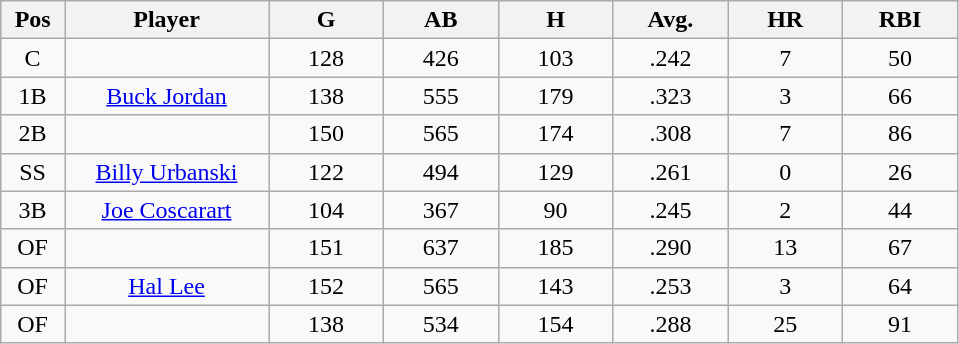<table class="wikitable sortable">
<tr>
<th bgcolor="#DDDDFF" width="5%">Pos</th>
<th bgcolor="#DDDDFF" width="16%">Player</th>
<th bgcolor="#DDDDFF" width="9%">G</th>
<th bgcolor="#DDDDFF" width="9%">AB</th>
<th bgcolor="#DDDDFF" width="9%">H</th>
<th bgcolor="#DDDDFF" width="9%">Avg.</th>
<th bgcolor="#DDDDFF" width="9%">HR</th>
<th bgcolor="#DDDDFF" width="9%">RBI</th>
</tr>
<tr align="center">
<td>C</td>
<td></td>
<td>128</td>
<td>426</td>
<td>103</td>
<td>.242</td>
<td>7</td>
<td>50</td>
</tr>
<tr align="center">
<td>1B</td>
<td><a href='#'>Buck Jordan</a></td>
<td>138</td>
<td>555</td>
<td>179</td>
<td>.323</td>
<td>3</td>
<td>66</td>
</tr>
<tr align=center>
<td>2B</td>
<td></td>
<td>150</td>
<td>565</td>
<td>174</td>
<td>.308</td>
<td>7</td>
<td>86</td>
</tr>
<tr align="center">
<td>SS</td>
<td><a href='#'>Billy Urbanski</a></td>
<td>122</td>
<td>494</td>
<td>129</td>
<td>.261</td>
<td>0</td>
<td>26</td>
</tr>
<tr align=center>
<td>3B</td>
<td><a href='#'>Joe Coscarart</a></td>
<td>104</td>
<td>367</td>
<td>90</td>
<td>.245</td>
<td>2</td>
<td>44</td>
</tr>
<tr align=center>
<td>OF</td>
<td></td>
<td>151</td>
<td>637</td>
<td>185</td>
<td>.290</td>
<td>13</td>
<td>67</td>
</tr>
<tr align="center">
<td>OF</td>
<td><a href='#'>Hal Lee</a></td>
<td>152</td>
<td>565</td>
<td>143</td>
<td>.253</td>
<td>3</td>
<td>64</td>
</tr>
<tr align=center>
<td>OF</td>
<td></td>
<td>138</td>
<td>534</td>
<td>154</td>
<td>.288</td>
<td>25</td>
<td>91</td>
</tr>
</table>
